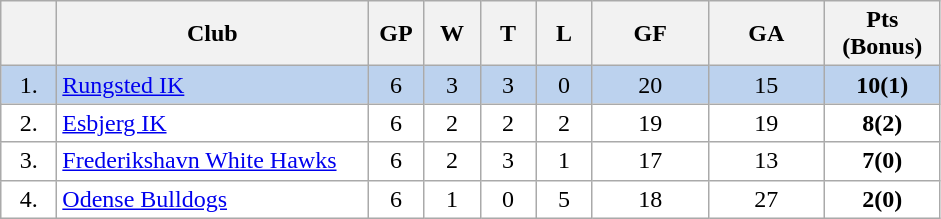<table class="wikitable">
<tr>
<th width="30"></th>
<th width="200">Club</th>
<th width="30">GP</th>
<th width="30">W</th>
<th width="30">T</th>
<th width="30">L</th>
<th width="70">GF</th>
<th width="70">GA</th>
<th width="70">Pts (Bonus)</th>
</tr>
<tr bgcolor="#BCD2EE" align="center">
<td>1.</td>
<td align="left"><a href='#'>Rungsted IK</a></td>
<td>6</td>
<td>3</td>
<td>3</td>
<td>0</td>
<td>20</td>
<td>15</td>
<td><strong>10(1)</strong></td>
</tr>
<tr bgcolor="#FFFFFF" align="center">
<td>2.</td>
<td align="left"><a href='#'>Esbjerg IK</a></td>
<td>6</td>
<td>2</td>
<td>2</td>
<td>2</td>
<td>19</td>
<td>19</td>
<td><strong>8(2)</strong></td>
</tr>
<tr bgcolor="#FFFFFF" align="center">
<td>3.</td>
<td align="left"><a href='#'>Frederikshavn White Hawks</a></td>
<td>6</td>
<td>2</td>
<td>3</td>
<td>1</td>
<td>17</td>
<td>13</td>
<td><strong>7(0)</strong></td>
</tr>
<tr bgcolor="#FFFFFF" align="center">
<td>4.</td>
<td align="left"><a href='#'>Odense Bulldogs</a></td>
<td>6</td>
<td>1</td>
<td>0</td>
<td>5</td>
<td>18</td>
<td>27</td>
<td><strong>2(0)</strong></td>
</tr>
</table>
